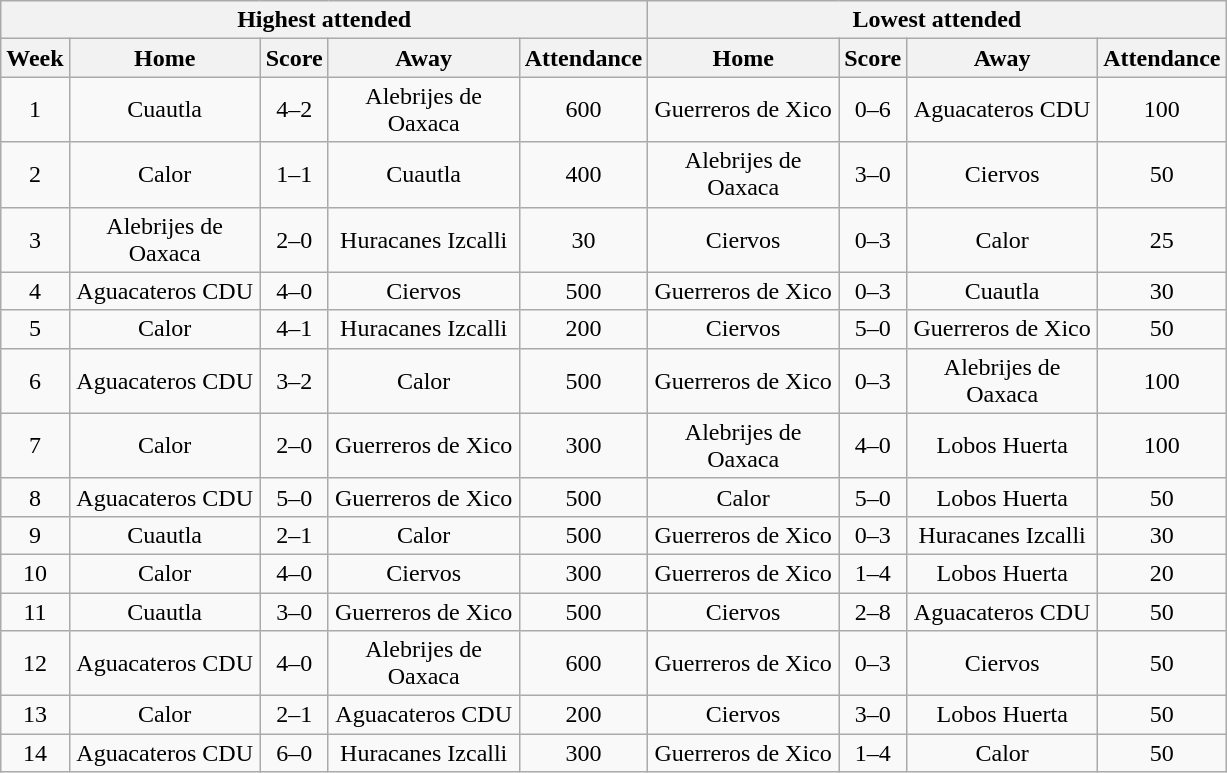<table class="wikitable" style="text-align:center">
<tr>
<th colspan=5>Highest attended</th>
<th colspan=4>Lowest attended</th>
</tr>
<tr>
<th>Week</th>
<th class="unsortable" width=120>Home</th>
<th>Score</th>
<th class="unsortable" width=120>Away</th>
<th>Attendance</th>
<th class="unsortable" width=120>Home</th>
<th>Score</th>
<th class="unsortable" width=120>Away</th>
<th>Attendance</th>
</tr>
<tr>
<td>1</td>
<td>Cuautla</td>
<td>4–2</td>
<td>Alebrijes de Oaxaca</td>
<td>600</td>
<td>Guerreros de Xico</td>
<td>0–6</td>
<td>Aguacateros CDU</td>
<td>100</td>
</tr>
<tr>
<td>2</td>
<td>Calor</td>
<td>1–1</td>
<td>Cuautla</td>
<td>400</td>
<td>Alebrijes de Oaxaca</td>
<td>3–0</td>
<td>Ciervos</td>
<td>50</td>
</tr>
<tr>
<td>3</td>
<td>Alebrijes de Oaxaca</td>
<td>2–0</td>
<td>Huracanes Izcalli</td>
<td>30</td>
<td>Ciervos</td>
<td>0–3</td>
<td>Calor</td>
<td>25</td>
</tr>
<tr>
<td>4</td>
<td>Aguacateros CDU</td>
<td>4–0</td>
<td>Ciervos</td>
<td>500</td>
<td>Guerreros de Xico</td>
<td>0–3</td>
<td>Cuautla</td>
<td>30</td>
</tr>
<tr>
<td>5</td>
<td>Calor</td>
<td>4–1</td>
<td>Huracanes Izcalli</td>
<td>200</td>
<td>Ciervos</td>
<td>5–0</td>
<td>Guerreros de Xico</td>
<td>50</td>
</tr>
<tr>
<td>6</td>
<td>Aguacateros CDU</td>
<td>3–2</td>
<td>Calor</td>
<td>500</td>
<td>Guerreros de Xico</td>
<td>0–3</td>
<td>Alebrijes de Oaxaca</td>
<td>100</td>
</tr>
<tr>
<td>7</td>
<td>Calor</td>
<td>2–0</td>
<td>Guerreros de Xico</td>
<td>300</td>
<td>Alebrijes de Oaxaca</td>
<td>4–0</td>
<td>Lobos Huerta</td>
<td>100</td>
</tr>
<tr>
<td>8</td>
<td>Aguacateros CDU</td>
<td>5–0</td>
<td>Guerreros de Xico</td>
<td>500</td>
<td>Calor</td>
<td>5–0</td>
<td>Lobos Huerta</td>
<td>50</td>
</tr>
<tr>
<td>9</td>
<td>Cuautla</td>
<td>2–1</td>
<td>Calor</td>
<td>500</td>
<td>Guerreros de Xico</td>
<td>0–3</td>
<td>Huracanes Izcalli</td>
<td>30</td>
</tr>
<tr>
<td>10</td>
<td>Calor</td>
<td>4–0</td>
<td>Ciervos</td>
<td>300</td>
<td>Guerreros de Xico</td>
<td>1–4</td>
<td>Lobos Huerta</td>
<td>20</td>
</tr>
<tr>
<td>11</td>
<td>Cuautla</td>
<td>3–0</td>
<td>Guerreros de Xico</td>
<td>500</td>
<td>Ciervos</td>
<td>2–8</td>
<td>Aguacateros CDU</td>
<td>50</td>
</tr>
<tr>
<td>12</td>
<td>Aguacateros CDU</td>
<td>4–0</td>
<td>Alebrijes de Oaxaca</td>
<td>600</td>
<td>Guerreros de Xico</td>
<td>0–3</td>
<td>Ciervos</td>
<td>50</td>
</tr>
<tr>
<td>13</td>
<td>Calor</td>
<td>2–1</td>
<td>Aguacateros CDU</td>
<td>200</td>
<td>Ciervos</td>
<td>3–0</td>
<td>Lobos Huerta</td>
<td>50</td>
</tr>
<tr>
<td>14</td>
<td>Aguacateros CDU</td>
<td>6–0</td>
<td>Huracanes Izcalli</td>
<td>300</td>
<td>Guerreros de Xico</td>
<td>1–4</td>
<td>Calor</td>
<td>50</td>
</tr>
</table>
